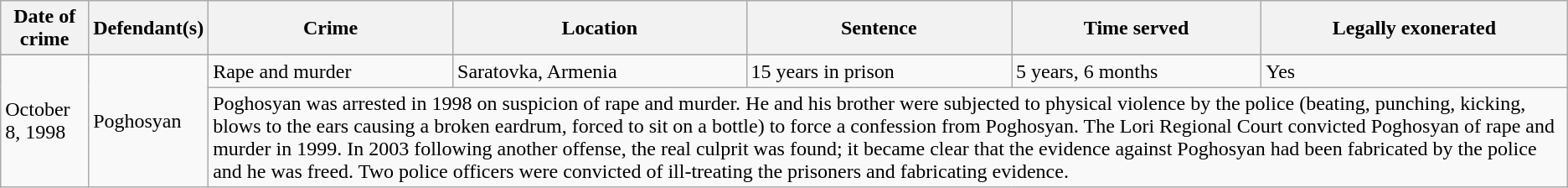<table class="wikitable sortable">
<tr>
<th>Date of crime</th>
<th>Defendant(s)</th>
<th>Crime</th>
<th>Location</th>
<th>Sentence</th>
<th>Time served</th>
<th>Legally exonerated</th>
</tr>
<tr>
</tr>
<tr ->
<td rowspan="2">October 8, 1998</td>
<td rowspan="2">Poghosyan</td>
<td>Rape and murder</td>
<td>Saratovka, Armenia</td>
<td>15 years in prison</td>
<td>5 years, 6 months</td>
<td>Yes</td>
</tr>
<tr>
<td colspan=5>Poghosyan was arrested in 1998 on suspicion of rape and murder. He and his brother were subjected to physical violence by the police (beating, punching, kicking, blows to the ears causing a broken eardrum, forced to sit on a bottle) to force a confession from Poghosyan. The Lori Regional Court convicted Poghosyan of rape and murder in 1999. In 2003 following another offense, the real culprit was found; it became clear that the evidence against Poghosyan had been fabricated by the police and he was freed. Two police officers were convicted of ill-treating the prisoners and fabricating evidence.</td>
</tr>
</table>
